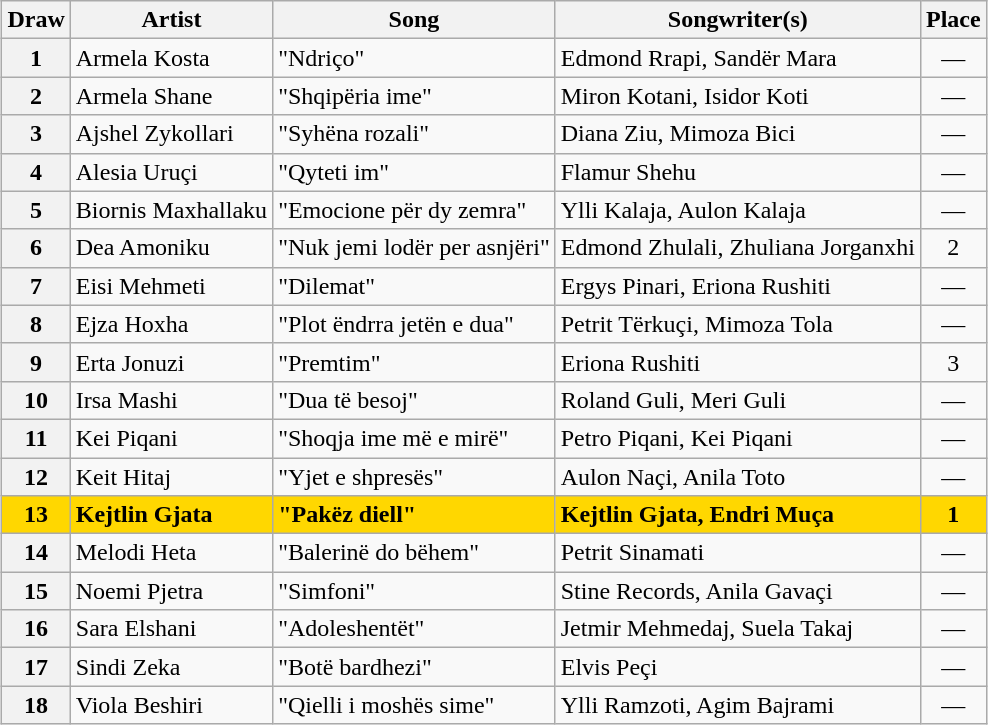<table class="sortable wikitable plainrowheaders" style="margin: 1em auto 1em auto;">
<tr>
<th scope="col">Draw</th>
<th scope="col">Artist</th>
<th scope="col">Song</th>
<th>Songwriter(s)</th>
<th scope="col">Place</th>
</tr>
<tr>
<th scope="row" style="text-align:center;">1</th>
<td>Armela Kosta</td>
<td>"Ndriço"</td>
<td>Edmond Rrapi, Sandër Mara</td>
<td data-sort-value="4" style="text-align:center;">—</td>
</tr>
<tr>
<th scope="row" style="text-align:center;">2</th>
<td>Armela Shane</td>
<td>"Shqipëria ime"</td>
<td>Miron Kotani, Isidor Koti</td>
<td data-sort-value="4" style="text-align:center;">—</td>
</tr>
<tr>
<th scope="row" style="text-align:center;">3</th>
<td>Ajshel Zykollari</td>
<td>"Syhëna rozali"</td>
<td>Diana Ziu, Mimoza Bici</td>
<td data-sort-value="4" style="text-align:center;">—</td>
</tr>
<tr>
<th scope="row" style="text-align:center;">4</th>
<td>Alesia Uruçi</td>
<td>"Qyteti im"</td>
<td>Flamur Shehu</td>
<td data-sort-value="4" style="text-align:center;">—</td>
</tr>
<tr>
<th scope="row" style="text-align:center;">5</th>
<td>Biornis Maxhallaku</td>
<td>"Emocione për dy zemra"</td>
<td>Ylli Kalaja, Aulon Kalaja</td>
<td data-sort-value="4" style="text-align:center;">—</td>
</tr>
<tr>
<th scope="row" style="text-align:center;">6</th>
<td>Dea Amoniku</td>
<td>"Nuk jemi lodër per asnjëri"</td>
<td>Edmond Zhulali, Zhuliana Jorganxhi</td>
<td data-sort-value="2" style="text-align:center;">2</td>
</tr>
<tr>
<th scope="row" style="text-align:center;">7</th>
<td>Eisi Mehmeti</td>
<td>"Dilemat"</td>
<td>Ergys Pinari, Eriona Rushiti</td>
<td data-sort-value="4" style="text-align:center;">—</td>
</tr>
<tr>
<th scope="row" style="text-align:center;">8</th>
<td>Ejza Hoxha</td>
<td>"Plot ëndrra jetën e dua"</td>
<td>Petrit Tërkuçi, Mimoza Tola</td>
<td data-sort-value="4" style="text-align:center;">—</td>
</tr>
<tr>
<th scope="row" style="text-align:center;">9</th>
<td>Erta Jonuzi</td>
<td>"Premtim"</td>
<td>Eriona Rushiti</td>
<td data-sort-value="3" style="text-align:center;">3</td>
</tr>
<tr>
<th scope="row" style="text-align:center;">10</th>
<td>Irsa Mashi</td>
<td>"Dua të besoj"</td>
<td>Roland Guli, Meri Guli</td>
<td data-sort-value="4" style="text-align:center;">—</td>
</tr>
<tr>
<th scope="row" style="text-align:center;">11</th>
<td>Kei Piqani</td>
<td>"Shoqja ime më e mirë"</td>
<td>Petro Piqani, Kei Piqani</td>
<td data-sort-value="4" style="text-align:center;">—</td>
</tr>
<tr>
<th scope="row" style="text-align:center;">12</th>
<td>Keit Hitaj</td>
<td>"Yjet e shpresës"</td>
<td>Aulon Naçi, Anila Toto</td>
<td data-sort-value="4" style="text-align:center;">—</td>
</tr>
<tr style="font-weight:bold; background:gold;">
<th scope="row" style="text-align:center; font-weight:bold; background:gold;">13</th>
<td>Kejtlin Gjata</td>
<td>"Pakëz diell"</td>
<td>Kejtlin Gjata, Endri Muça</td>
<td data-sort-value="1" style="text-align:center;">1</td>
</tr>
<tr>
<th scope="row" style="text-align:center;">14</th>
<td>Melodi Heta</td>
<td>"Balerinë do bëhem"</td>
<td>Petrit Sinamati</td>
<td data-sort-value="4" style="text-align:center;">—</td>
</tr>
<tr>
<th scope="row" style="text-align:center;">15</th>
<td>Noemi Pjetra</td>
<td>"Simfoni"</td>
<td>Stine Records, Anila Gavaçi</td>
<td data-sort-value="4" style="text-align:center;">—</td>
</tr>
<tr>
<th scope="row" style="text-align:center;">16</th>
<td>Sara Elshani</td>
<td>"Adoleshentët"</td>
<td>Jetmir Mehmedaj, Suela Takaj</td>
<td data-sort-value="4" style="text-align:center;">—</td>
</tr>
<tr>
<th scope="row" style="text-align:center;">17</th>
<td>Sindi Zeka</td>
<td>"Botë bardhezi"</td>
<td>Elvis Peçi</td>
<td data-sort-value="4" style="text-align:center;">—</td>
</tr>
<tr>
<th scope="row" style="text-align:center;">18</th>
<td>Viola Beshiri</td>
<td>"Qielli i moshës sime"</td>
<td>Ylli Ramzoti, Agim Bajrami</td>
<td data-sort-value="4" style="text-align:center;">—</td>
</tr>
</table>
